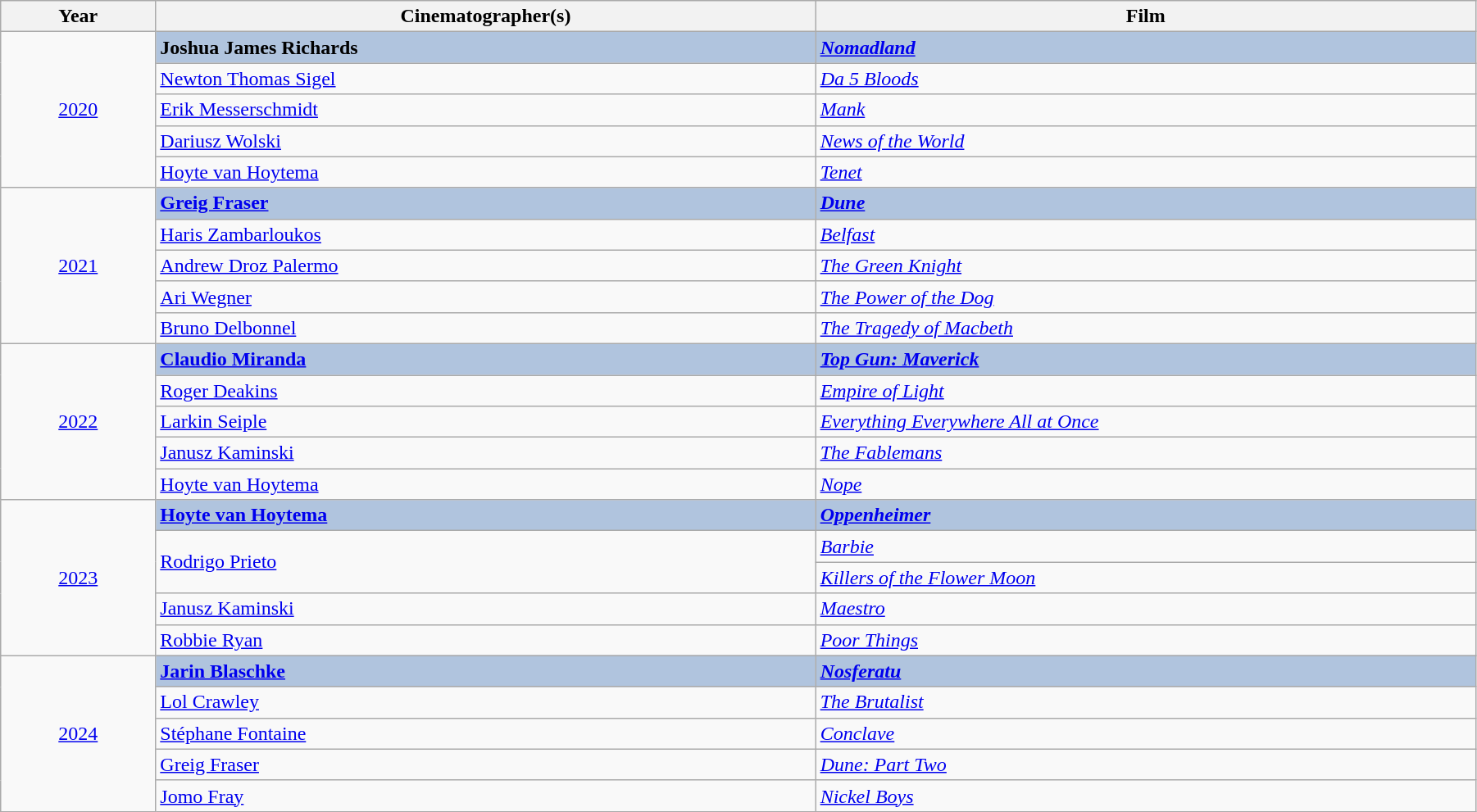<table class="wikitable" width="95%" cellpadding="5">
<tr>
<th width="100"><strong>Year</strong></th>
<th width="450"><strong>Cinematographer(s)</strong></th>
<th width="450"><strong>Film</strong></th>
</tr>
<tr>
<td rowspan="5" style="text-align:center;"><a href='#'>2020</a></td>
<td style="background:#B0C4DE;"><strong>Joshua James Richards</strong></td>
<td style="background:#B0C4DE;"><strong><em><a href='#'>Nomadland</a></em></strong></td>
</tr>
<tr>
<td><a href='#'>Newton Thomas Sigel</a></td>
<td><em><a href='#'>Da 5 Bloods</a></em></td>
</tr>
<tr>
<td><a href='#'>Erik Messerschmidt</a></td>
<td><em><a href='#'>Mank</a></em></td>
</tr>
<tr>
<td><a href='#'>Dariusz Wolski</a></td>
<td><em><a href='#'>News of the World</a></em></td>
</tr>
<tr>
<td><a href='#'>Hoyte van Hoytema</a></td>
<td><em><a href='#'>Tenet</a></em></td>
</tr>
<tr>
<td rowspan="5" style="text-align:center;"><a href='#'>2021</a></td>
<td style="background:#B0C4DE;"><strong><a href='#'>Greig Fraser</a></strong></td>
<td style="background:#B0C4DE;"><strong><em><a href='#'>Dune</a></em></strong></td>
</tr>
<tr>
<td><a href='#'>Haris Zambarloukos</a></td>
<td><em><a href='#'>Belfast</a></em></td>
</tr>
<tr>
<td><a href='#'>Andrew Droz Palermo</a></td>
<td><em><a href='#'>The Green Knight</a></em></td>
</tr>
<tr>
<td><a href='#'>Ari Wegner</a></td>
<td><em><a href='#'>The Power of the Dog</a></em></td>
</tr>
<tr>
<td><a href='#'>Bruno Delbonnel</a></td>
<td><em><a href='#'>The Tragedy of Macbeth</a></em></td>
</tr>
<tr>
<td rowspan="5" style="text-align:center;"><a href='#'>2022</a></td>
<td style="background:#B0C4DE;"><strong><a href='#'>Claudio Miranda</a></strong></td>
<td style="background:#B0C4DE;"><strong><em><a href='#'>Top Gun: Maverick</a></em></strong></td>
</tr>
<tr>
<td><a href='#'>Roger Deakins</a></td>
<td><em><a href='#'>Empire of Light</a></em></td>
</tr>
<tr>
<td><a href='#'>Larkin Seiple</a></td>
<td><em><a href='#'>Everything Everywhere All at Once</a></em></td>
</tr>
<tr>
<td><a href='#'>Janusz Kaminski</a></td>
<td><em><a href='#'>The Fablemans</a></em></td>
</tr>
<tr>
<td><a href='#'>Hoyte van Hoytema</a></td>
<td><em><a href='#'>Nope</a></em></td>
</tr>
<tr>
<td rowspan="5" style="text-align:center;"><a href='#'>2023</a></td>
<td style="background:#B0C4DE;"><strong><a href='#'>Hoyte van Hoytema</a></strong></td>
<td style="background:#B0C4DE;"><strong><em><a href='#'>Oppenheimer</a></em></strong></td>
</tr>
<tr>
<td rowspan="2"><a href='#'>Rodrigo Prieto</a></td>
<td><em><a href='#'>Barbie</a></em></td>
</tr>
<tr>
<td><em><a href='#'>Killers of the Flower Moon</a></em></td>
</tr>
<tr>
<td><a href='#'>Janusz Kaminski</a></td>
<td><em><a href='#'>Maestro</a></em></td>
</tr>
<tr>
<td><a href='#'>Robbie Ryan</a></td>
<td><em><a href='#'>Poor Things</a></em></td>
</tr>
<tr>
<td rowspan="5" style="text-align:center;"><a href='#'>2024</a></td>
<td style="background:#B0C4DE;"><strong><a href='#'>Jarin Blaschke</a></strong></td>
<td style="background:#B0C4DE;"><strong><em><a href='#'>Nosferatu</a></em></strong></td>
</tr>
<tr>
<td><a href='#'>Lol Crawley</a></td>
<td><em><a href='#'>The Brutalist</a></em></td>
</tr>
<tr>
<td><a href='#'>Stéphane Fontaine</a></td>
<td><em><a href='#'>Conclave</a></em></td>
</tr>
<tr>
<td><a href='#'>Greig Fraser</a></td>
<td><em><a href='#'>Dune: Part Two</a></em></td>
</tr>
<tr>
<td><a href='#'>Jomo Fray</a></td>
<td><em><a href='#'>Nickel Boys</a></em></td>
</tr>
</table>
